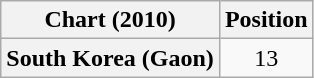<table class="wikitable plainrowheaders">
<tr>
<th scope="col">Chart (2010)</th>
<th scope="col">Position</th>
</tr>
<tr>
<th scope="row">South Korea (Gaon)</th>
<td align="center">13</td>
</tr>
</table>
